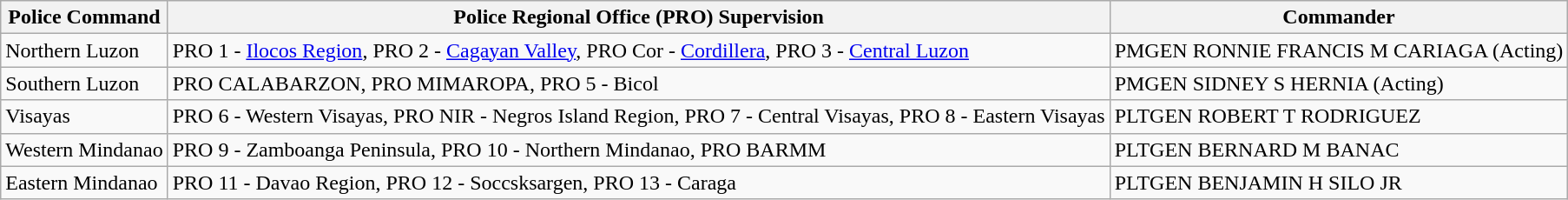<table class="wikitable">
<tr>
<th>Police Command</th>
<th>Police Regional Office (PRO) Supervision</th>
<th>Commander</th>
</tr>
<tr>
<td>Northern Luzon</td>
<td>PRO 1 - <a href='#'>Ilocos Region</a>, PRO 2 - <a href='#'>Cagayan Valley</a>, PRO Cor - <a href='#'>Cordillera</a>, PRO 3 - <a href='#'>Central Luzon</a></td>
<td>PMGEN RONNIE FRANCIS M CARIAGA (Acting)</td>
</tr>
<tr>
<td>Southern Luzon</td>
<td>PRO CALABARZON, PRO MIMAROPA, PRO 5 - Bicol</td>
<td>PMGEN SIDNEY S HERNIA (Acting)</td>
</tr>
<tr>
<td>Visayas</td>
<td>PRO 6 - Western Visayas, PRO NIR - Negros Island Region, PRO 7 - Central Visayas, PRO 8 - Eastern Visayas</td>
<td>PLTGEN ROBERT T RODRIGUEZ</td>
</tr>
<tr>
<td>Western Mindanao</td>
<td>PRO 9 - Zamboanga Peninsula, PRO 10 - Northern Mindanao, PRO BARMM</td>
<td>PLTGEN BERNARD M BANAC</td>
</tr>
<tr>
<td>Eastern Mindanao</td>
<td>PRO 11 - Davao Region, PRO 12 - Soccsksargen, PRO 13 - Caraga</td>
<td>PLTGEN BENJAMIN H SILO JR</td>
</tr>
</table>
